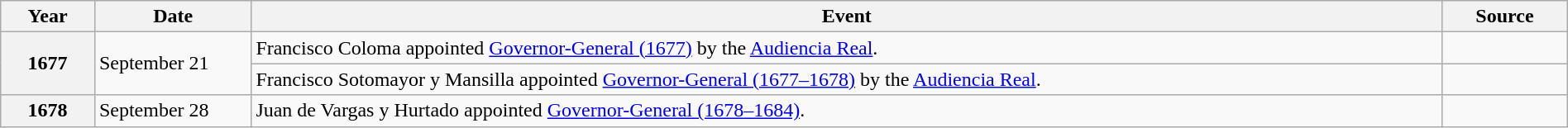<table class="wikitable toptextcells" style="width:100%;">
<tr>
<th scope="col" style="width:6%;">Year</th>
<th scope="col" style="width:10%;">Date</th>
<th scope="col">Event</th>
<th scope="col" style="width:8%;">Source</th>
</tr>
<tr>
<th scope="row" rowspan="2">1677</th>
<td rowspan="2">September 21</td>
<td>Francisco Coloma appointed <a href='#'>Governor-General (1677)</a> by the <a href='#'>Audiencia Real</a>.</td>
<td></td>
</tr>
<tr>
<td>Francisco Sotomayor y Mansilla appointed <a href='#'>Governor-General (1677–1678)</a> by the <a href='#'>Audiencia Real</a>.</td>
<td></td>
</tr>
<tr>
<th scope="row">1678</th>
<td>September 28</td>
<td>Juan de Vargas y Hurtado appointed <a href='#'>Governor-General (1678–1684)</a>.</td>
<td></td>
</tr>
</table>
